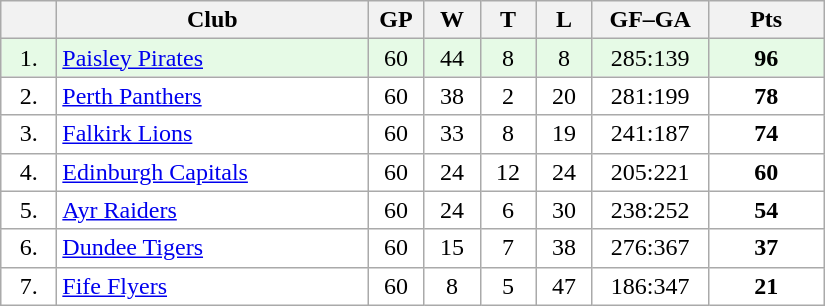<table class="wikitable">
<tr>
<th width="30"></th>
<th width="200">Club</th>
<th width="30">GP</th>
<th width="30">W</th>
<th width="30">T</th>
<th width="30">L</th>
<th width="70">GF–GA</th>
<th width="70">Pts</th>
</tr>
<tr bgcolor="#e6fae6" align="center">
<td>1.</td>
<td align="left"><a href='#'>Paisley Pirates</a></td>
<td>60</td>
<td>44</td>
<td>8</td>
<td>8</td>
<td>285:139</td>
<td><strong>96</strong></td>
</tr>
<tr bgcolor="#FFFFFF" align="center">
<td>2.</td>
<td align="left"><a href='#'>Perth Panthers</a></td>
<td>60</td>
<td>38</td>
<td>2</td>
<td>20</td>
<td>281:199</td>
<td><strong>78</strong></td>
</tr>
<tr bgcolor="#FFFFFF" align="center">
<td>3.</td>
<td align="left"><a href='#'>Falkirk Lions</a></td>
<td>60</td>
<td>33</td>
<td>8</td>
<td>19</td>
<td>241:187</td>
<td><strong>74</strong></td>
</tr>
<tr bgcolor="#FFFFFF" align="center">
<td>4.</td>
<td align="left"><a href='#'>Edinburgh Capitals</a></td>
<td>60</td>
<td>24</td>
<td>12</td>
<td>24</td>
<td>205:221</td>
<td><strong>60</strong></td>
</tr>
<tr bgcolor="#FFFFFF" align="center">
<td>5.</td>
<td align="left"><a href='#'>Ayr Raiders</a></td>
<td>60</td>
<td>24</td>
<td>6</td>
<td>30</td>
<td>238:252</td>
<td><strong>54</strong></td>
</tr>
<tr bgcolor="#FFFFFF" align="center">
<td>6.</td>
<td align="left"><a href='#'>Dundee Tigers</a></td>
<td>60</td>
<td>15</td>
<td>7</td>
<td>38</td>
<td>276:367</td>
<td><strong>37</strong></td>
</tr>
<tr bgcolor="#FFFFFF" align="center">
<td>7.</td>
<td align="left"><a href='#'>Fife Flyers</a></td>
<td>60</td>
<td>8</td>
<td>5</td>
<td>47</td>
<td>186:347</td>
<td><strong>21</strong></td>
</tr>
</table>
